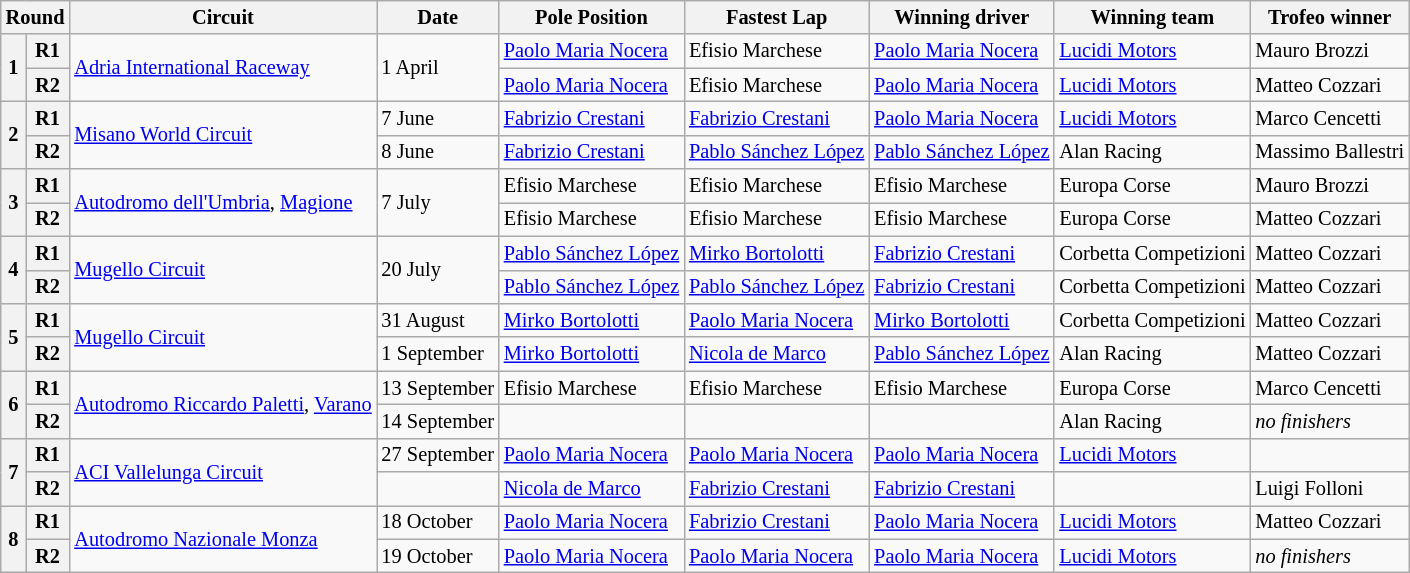<table class="wikitable" style="font-size: 85%;">
<tr>
<th colspan=2>Round</th>
<th>Circuit</th>
<th>Date</th>
<th>Pole Position</th>
<th>Fastest Lap</th>
<th>Winning driver</th>
<th>Winning team</th>
<th>Trofeo winner</th>
</tr>
<tr>
<th rowspan=2>1</th>
<th>R1</th>
<td rowspan=2><a href='#'>Adria International Raceway</a></td>
<td rowspan=2>1 April</td>
<td> <a href='#'>Paolo Maria Nocera</a></td>
<td> Efisio Marchese</td>
<td> <a href='#'>Paolo Maria Nocera</a></td>
<td><a href='#'>Lucidi Motors</a></td>
<td> Mauro Brozzi</td>
</tr>
<tr>
<th>R2</th>
<td> <a href='#'>Paolo Maria Nocera</a></td>
<td> Efisio Marchese</td>
<td> <a href='#'>Paolo Maria Nocera</a></td>
<td><a href='#'>Lucidi Motors</a></td>
<td> Matteo Cozzari</td>
</tr>
<tr>
<th rowspan=2>2</th>
<th>R1</th>
<td rowspan=2><a href='#'>Misano World Circuit</a></td>
<td>7 June</td>
<td> <a href='#'>Fabrizio Crestani</a></td>
<td> <a href='#'>Fabrizio Crestani</a></td>
<td> <a href='#'>Paolo Maria Nocera</a></td>
<td><a href='#'>Lucidi Motors</a></td>
<td> Marco Cencetti</td>
</tr>
<tr>
<th>R2</th>
<td>8 June</td>
<td> <a href='#'>Fabrizio Crestani</a></td>
<td> <a href='#'>Pablo Sánchez López</a></td>
<td> <a href='#'>Pablo Sánchez López</a></td>
<td>Alan Racing</td>
<td> Massimo Ballestri</td>
</tr>
<tr>
<th rowspan=2>3</th>
<th>R1</th>
<td rowspan=2><a href='#'>Autodromo dell'Umbria</a>, <a href='#'>Magione</a></td>
<td rowspan=2>7 July</td>
<td> Efisio Marchese</td>
<td> Efisio Marchese</td>
<td> Efisio Marchese</td>
<td>Europa Corse</td>
<td> Mauro Brozzi</td>
</tr>
<tr>
<th>R2</th>
<td> Efisio Marchese</td>
<td> Efisio Marchese</td>
<td> Efisio Marchese</td>
<td>Europa Corse</td>
<td> Matteo Cozzari</td>
</tr>
<tr>
<th rowspan=2>4</th>
<th>R1</th>
<td rowspan=2><a href='#'>Mugello Circuit</a></td>
<td rowspan=2>20 July</td>
<td> <a href='#'>Pablo Sánchez López</a></td>
<td> <a href='#'>Mirko Bortolotti</a></td>
<td> <a href='#'>Fabrizio Crestani</a></td>
<td>Corbetta Competizioni</td>
<td> Matteo Cozzari</td>
</tr>
<tr>
<th>R2</th>
<td> <a href='#'>Pablo Sánchez López</a></td>
<td> <a href='#'>Pablo Sánchez López</a></td>
<td> <a href='#'>Fabrizio Crestani</a></td>
<td>Corbetta Competizioni</td>
<td> Matteo Cozzari</td>
</tr>
<tr>
<th rowspan=2>5</th>
<th>R1</th>
<td rowspan=2><a href='#'>Mugello Circuit</a></td>
<td>31 August</td>
<td> <a href='#'>Mirko Bortolotti</a></td>
<td> <a href='#'>Paolo Maria Nocera</a></td>
<td> <a href='#'>Mirko Bortolotti</a></td>
<td>Corbetta Competizioni</td>
<td> Matteo Cozzari</td>
</tr>
<tr>
<th>R2</th>
<td>1 September</td>
<td> <a href='#'>Mirko Bortolotti</a></td>
<td> <a href='#'>Nicola de Marco</a></td>
<td> <a href='#'>Pablo Sánchez López</a></td>
<td>Alan Racing</td>
<td> Matteo Cozzari</td>
</tr>
<tr>
<th rowspan=2>6</th>
<th>R1</th>
<td rowspan=2 nowrap><a href='#'>Autodromo Riccardo Paletti</a>, <a href='#'>Varano</a></td>
<td>13 September</td>
<td> Efisio Marchese</td>
<td> Efisio Marchese</td>
<td> Efisio Marchese</td>
<td>Europa Corse</td>
<td> Marco Cencetti</td>
</tr>
<tr>
<th>R2</th>
<td>14 September</td>
<td></td>
<td></td>
<td></td>
<td>Alan Racing</td>
<td><em>no finishers</em></td>
</tr>
<tr>
<th rowspan=2>7</th>
<th>R1</th>
<td rowspan=2><a href='#'>ACI Vallelunga Circuit</a></td>
<td>27 September</td>
<td> <a href='#'>Paolo Maria Nocera</a></td>
<td> <a href='#'>Paolo Maria Nocera</a></td>
<td> <a href='#'>Paolo Maria Nocera</a></td>
<td><a href='#'>Lucidi Motors</a></td>
<td></td>
</tr>
<tr>
<th>R2</th>
<td></td>
<td> <a href='#'>Nicola de Marco</a></td>
<td> <a href='#'>Fabrizio Crestani</a></td>
<td> <a href='#'>Fabrizio Crestani</a></td>
<td></td>
<td>  Luigi Folloni</td>
</tr>
<tr>
<th rowspan=2>8</th>
<th>R1</th>
<td rowspan=2><a href='#'>Autodromo Nazionale Monza</a></td>
<td>18 October</td>
<td> <a href='#'>Paolo Maria Nocera</a></td>
<td> <a href='#'>Fabrizio Crestani</a></td>
<td> <a href='#'>Paolo Maria Nocera</a></td>
<td><a href='#'>Lucidi Motors</a></td>
<td> Matteo Cozzari</td>
</tr>
<tr>
<th>R2</th>
<td>19 October</td>
<td> <a href='#'>Paolo Maria Nocera</a></td>
<td> <a href='#'>Paolo Maria Nocera</a></td>
<td> <a href='#'>Paolo Maria Nocera</a></td>
<td><a href='#'>Lucidi Motors</a></td>
<td><em>no finishers</em></td>
</tr>
</table>
